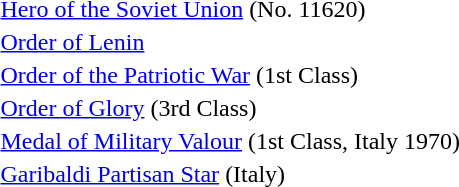<table>
<tr>
<td></td>
<td><a href='#'>Hero of the Soviet Union</a> (No. 11620)</td>
</tr>
<tr>
<td></td>
<td><a href='#'>Order of Lenin</a></td>
</tr>
<tr>
<td></td>
<td><a href='#'>Order of the Patriotic War</a> (1st Class)</td>
</tr>
<tr>
<td></td>
<td><a href='#'>Order of Glory</a> (3rd Class)</td>
</tr>
<tr>
<td></td>
<td><a href='#'>Medal of Military Valour</a> (1st Class, Italy 1970)</td>
</tr>
<tr>
<td></td>
<td><a href='#'>Garibaldi Partisan Star</a> (Italy)</td>
</tr>
<tr>
</tr>
</table>
